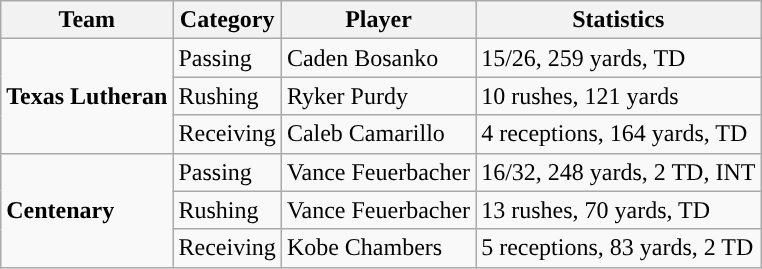<table class="wikitable" style="float: left;">
<tr>
<th>Team</th>
<th>Category</th>
<th>Player</th>
<th>Statistics</th>
</tr>
<tr>
<td rowspan=3><strong>Texas Lutheran</strong></td>
<td>Passing</td>
<td>Caden Bosanko</td>
<td>15/26, 259 yards, TD</td>
</tr>
<tr>
<td>Rushing</td>
<td>Ryker Purdy</td>
<td>10 rushes, 121 yards</td>
</tr>
<tr>
<td>Receiving</td>
<td>Caleb Camarillo</td>
<td>4 receptions, 164 yards, TD</td>
</tr>
<tr>
<td rowspan=3><strong>Centenary</strong></td>
<td>Passing</td>
<td>Vance Feuerbacher</td>
<td>16/32, 248 yards, 2 TD, INT</td>
</tr>
<tr>
<td>Rushing</td>
<td>Vance Feuerbacher</td>
<td>13 rushes, 70 yards, TD</td>
</tr>
<tr>
<td>Receiving</td>
<td>Kobe Chambers</td>
<td>5 receptions, 83 yards, 2 TD</td>
</tr>
</table>
